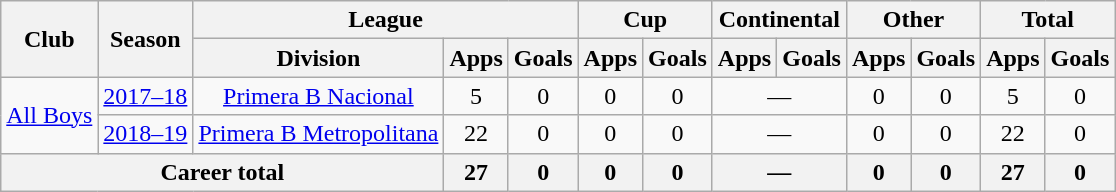<table class="wikitable" style="text-align:center">
<tr>
<th rowspan="2">Club</th>
<th rowspan="2">Season</th>
<th colspan="3">League</th>
<th colspan="2">Cup</th>
<th colspan="2">Continental</th>
<th colspan="2">Other</th>
<th colspan="2">Total</th>
</tr>
<tr>
<th>Division</th>
<th>Apps</th>
<th>Goals</th>
<th>Apps</th>
<th>Goals</th>
<th>Apps</th>
<th>Goals</th>
<th>Apps</th>
<th>Goals</th>
<th>Apps</th>
<th>Goals</th>
</tr>
<tr>
<td rowspan="2"><a href='#'>All Boys</a></td>
<td><a href='#'>2017–18</a></td>
<td rowspan="1"><a href='#'>Primera B Nacional</a></td>
<td>5</td>
<td>0</td>
<td>0</td>
<td>0</td>
<td colspan="2">—</td>
<td>0</td>
<td>0</td>
<td>5</td>
<td>0</td>
</tr>
<tr>
<td><a href='#'>2018–19</a></td>
<td rowspan="1"><a href='#'>Primera B Metropolitana</a></td>
<td>22</td>
<td>0</td>
<td>0</td>
<td>0</td>
<td colspan="2">—</td>
<td>0</td>
<td>0</td>
<td>22</td>
<td>0</td>
</tr>
<tr>
<th colspan="3">Career total</th>
<th>27</th>
<th>0</th>
<th>0</th>
<th>0</th>
<th colspan="2">—</th>
<th>0</th>
<th>0</th>
<th>27</th>
<th>0</th>
</tr>
</table>
